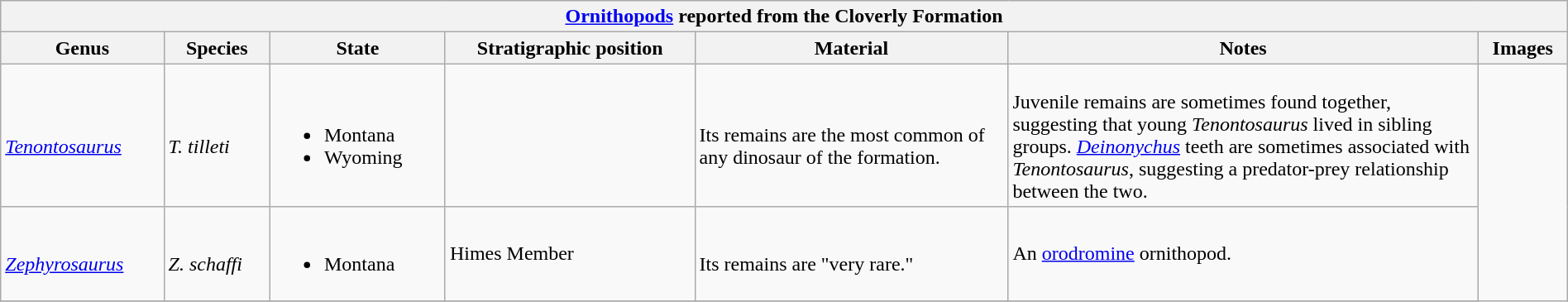<table class="wikitable" align="center" width="100%">
<tr>
<th colspan="7" align="center"><strong><a href='#'>Ornithopods</a> reported from the Cloverly Formation</strong></th>
</tr>
<tr>
<th>Genus</th>
<th>Species</th>
<th>State</th>
<th>Stratigraphic position</th>
<th width="20%">Material</th>
<th width="30%">Notes</th>
<th>Images</th>
</tr>
<tr>
<td><br><em><a href='#'>Tenontosaurus</a></em></td>
<td><br><em>T. tilleti</em></td>
<td><br><ul><li>Montana</li><li>Wyoming</li></ul></td>
<td></td>
<td><br>Its remains are the most common of any dinosaur of the formation.</td>
<td><br>Juvenile remains are sometimes found together, suggesting that young <em>Tenontosaurus</em> lived in sibling groups. <em><a href='#'>Deinonychus</a></em> teeth are sometimes associated with <em>Tenontosaurus</em>, suggesting a predator-prey relationship between the two.</td>
<td rowspan="100"><br></td>
</tr>
<tr>
<td><br><em><a href='#'>Zephyrosaurus</a></em></td>
<td><br><em>Z. schaffi</em></td>
<td><br><ul><li>Montana</li></ul></td>
<td>Himes Member</td>
<td><br>Its remains are "very rare."</td>
<td>An <a href='#'>orodromine</a> ornithopod.</td>
</tr>
<tr>
</tr>
</table>
